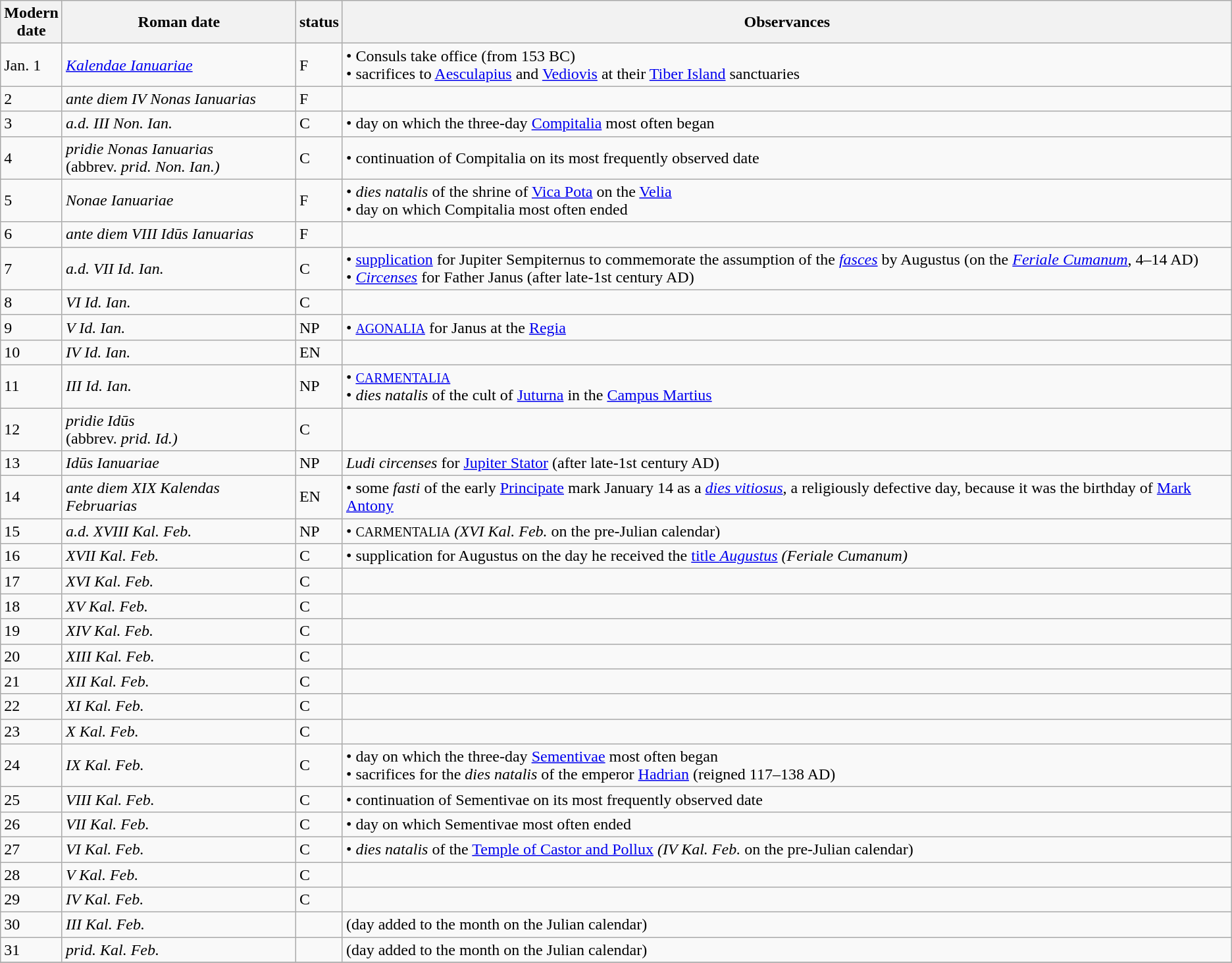<table class="wikitable">
<tr>
<th>Modern<br>date</th>
<th>Roman date</th>
<th>status</th>
<th>Observances</th>
</tr>
<tr>
<td>Jan. 1</td>
<td><em><a href='#'>Kalendae Ianuariae</a></em></td>
<td>F</td>
<td>• Consuls take office (from 153 BC)<br>• sacrifices to <a href='#'>Aesculapius</a> and <a href='#'>Vediovis</a> at their <a href='#'>Tiber Island</a> sanctuaries</td>
</tr>
<tr>
<td>2</td>
<td><em>ante diem IV Nonas Ianuarias</em></td>
<td>F</td>
<td></td>
</tr>
<tr>
<td>3</td>
<td><em>a.d. III Non. Ian.</em></td>
<td>C</td>
<td>• day on which the three-day <a href='#'>Compitalia</a> most often began</td>
</tr>
<tr>
<td>4</td>
<td><em>pridie Nonas Ianuarias</em><br>(abbrev. <em>prid. Non. Ian.)</em></td>
<td>C</td>
<td>• continuation of Compitalia on its most frequently observed date</td>
</tr>
<tr>
<td>5</td>
<td><em>Nonae Ianuariae</em></td>
<td>F</td>
<td>• <em>dies natalis</em> of the shrine of <a href='#'>Vica Pota</a> on the <a href='#'>Velia</a><br>• day on which Compitalia most often ended</td>
</tr>
<tr>
<td>6</td>
<td><em>ante diem VIII Idūs Ianuarias</em></td>
<td>F</td>
<td></td>
</tr>
<tr>
<td>7</td>
<td><em>a.d. VII Id. Ian.</em></td>
<td>C</td>
<td>• <a href='#'>supplication</a> for Jupiter Sempiternus to commemorate the assumption of the <em><a href='#'>fasces</a></em> by Augustus (on the <em><a href='#'>Feriale Cumanum</a></em>, 4–14 AD)<br>• <em><a href='#'>Circenses</a></em> for Father Janus (after late-1st century AD)</td>
</tr>
<tr>
<td>8</td>
<td><em>VI Id. Ian.</em></td>
<td>C</td>
<td></td>
</tr>
<tr>
<td>9</td>
<td><em>V Id. Ian.</em></td>
<td>NP</td>
<td>• <small><a href='#'>AGONALIA</a></small> for Janus at the <a href='#'>Regia</a></td>
</tr>
<tr>
<td>10</td>
<td><em>IV Id. Ian.</em></td>
<td>EN</td>
<td></td>
</tr>
<tr>
<td>11</td>
<td><em>III Id. Ian.</em></td>
<td>NP</td>
<td>• <small><a href='#'>CARMENTALIA</a></small><br>• <em>dies natalis</em> of the cult of <a href='#'>Juturna</a> in the <a href='#'>Campus Martius</a></td>
</tr>
<tr>
<td>12</td>
<td><em>pridie Idūs</em><br>(abbrev. <em>prid. Id.)</em></td>
<td>C</td>
<td></td>
</tr>
<tr>
<td>13</td>
<td><em>Idūs Ianuariae</em></td>
<td>NP</td>
<td><em>Ludi circenses</em> for <a href='#'>Jupiter Stator</a> (after late-1st century AD)</td>
</tr>
<tr>
<td>14</td>
<td><em>ante diem XIX Kalendas Februarias</em></td>
<td>EN</td>
<td>• some <em>fasti</em> of the early <a href='#'>Principate</a> mark January 14 as a <em><a href='#'>dies vitiosus</a></em>, a religiously defective day, because it was the birthday of <a href='#'>Mark Antony</a></td>
</tr>
<tr>
<td>15</td>
<td><em>a.d. XVIII Kal. Feb.</em></td>
<td>NP</td>
<td>• <small>CARMENTALIA</small> <em>(XVI Kal. Feb.</em> on the pre-Julian calendar)</td>
</tr>
<tr>
<td>16</td>
<td><em>XVII Kal. Feb.</em></td>
<td>C</td>
<td>• supplication for Augustus on the day he received the <a href='#'>title <em>Augustus</em></a> <em>(Feriale Cumanum)</em></td>
</tr>
<tr>
<td>17</td>
<td><em>XVI Kal. Feb.</em></td>
<td>C</td>
<td></td>
</tr>
<tr>
<td>18</td>
<td><em>XV Kal. Feb.</em></td>
<td>C</td>
<td></td>
</tr>
<tr>
<td>19</td>
<td><em>XIV Kal. Feb.</em></td>
<td>C</td>
<td></td>
</tr>
<tr>
<td>20</td>
<td><em>XIII Kal. Feb.</em></td>
<td>C</td>
<td></td>
</tr>
<tr>
<td>21</td>
<td><em>XII Kal. Feb.</em></td>
<td>C</td>
<td></td>
</tr>
<tr>
<td>22</td>
<td><em>XI Kal. Feb.</em></td>
<td>C</td>
<td></td>
</tr>
<tr>
<td>23</td>
<td><em>X Kal. Feb.</em></td>
<td>C</td>
<td></td>
</tr>
<tr>
<td>24</td>
<td><em>IX Kal. Feb.</em></td>
<td>C</td>
<td>• day on which the three-day <a href='#'>Sementivae</a> most often began<br>• sacrifices for the <em>dies natalis</em> of the emperor <a href='#'>Hadrian</a> (reigned 117–138 AD)</td>
</tr>
<tr>
<td>25</td>
<td><em>VIII Kal. Feb.</em></td>
<td>C</td>
<td>• continuation of Sementivae on its most frequently observed date</td>
</tr>
<tr>
<td>26</td>
<td><em>VII Kal. Feb.</em></td>
<td>C</td>
<td>• day on which Sementivae most often ended</td>
</tr>
<tr>
<td>27</td>
<td><em>VI Kal. Feb.</em></td>
<td>C</td>
<td>•  <em>dies natalis</em> of the <a href='#'>Temple of Castor and Pollux</a> <em>(IV Kal. Feb.</em> on the pre-Julian calendar)</td>
</tr>
<tr>
<td>28</td>
<td><em>V Kal. Feb.</em></td>
<td>C</td>
<td></td>
</tr>
<tr>
<td>29</td>
<td><em>IV Kal. Feb.</em></td>
<td>C</td>
<td></td>
</tr>
<tr>
<td>30</td>
<td><em>III Kal. Feb.</em></td>
<td></td>
<td>(day added to the month on the Julian calendar)</td>
</tr>
<tr>
<td>31</td>
<td><em>prid. Kal. Feb.</em></td>
<td></td>
<td>(day added to the month on the Julian calendar)</td>
</tr>
<tr>
</tr>
</table>
